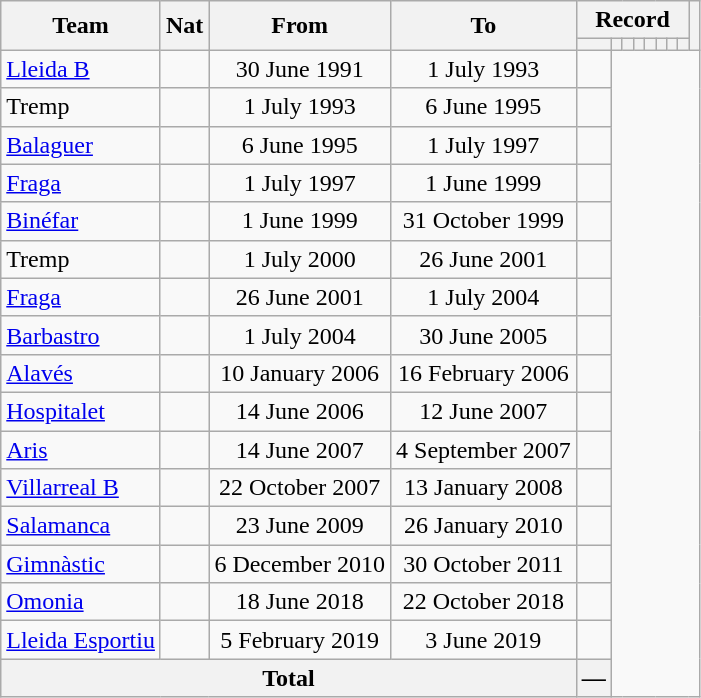<table class="wikitable" style="text-align: center">
<tr>
<th rowspan="2">Team</th>
<th rowspan="2">Nat</th>
<th rowspan="2">From</th>
<th rowspan="2">To</th>
<th colspan="8">Record</th>
<th rowspan=2></th>
</tr>
<tr>
<th></th>
<th></th>
<th></th>
<th></th>
<th></th>
<th></th>
<th></th>
<th></th>
</tr>
<tr>
<td align="left"><a href='#'>Lleida B</a></td>
<td></td>
<td>30 June 1991</td>
<td>1 July 1993<br></td>
<td></td>
</tr>
<tr>
<td align="left">Tremp</td>
<td></td>
<td>1 July 1993</td>
<td>6 June 1995<br></td>
<td></td>
</tr>
<tr>
<td align="left"><a href='#'>Balaguer</a></td>
<td></td>
<td>6 June 1995</td>
<td>1 July 1997<br></td>
<td></td>
</tr>
<tr>
<td align="left"><a href='#'>Fraga</a></td>
<td></td>
<td>1 July 1997</td>
<td>1 June 1999<br></td>
<td></td>
</tr>
<tr>
<td align="left"><a href='#'>Binéfar</a></td>
<td></td>
<td>1 June 1999</td>
<td>31 October 1999<br></td>
<td></td>
</tr>
<tr>
<td align="left">Tremp</td>
<td></td>
<td>1 July 2000</td>
<td>26 June 2001<br></td>
<td></td>
</tr>
<tr>
<td align="left"><a href='#'>Fraga</a></td>
<td></td>
<td>26 June 2001</td>
<td>1 July 2004<br></td>
<td></td>
</tr>
<tr>
<td align="left"><a href='#'>Barbastro</a></td>
<td></td>
<td>1 July 2004</td>
<td>30 June 2005<br></td>
<td></td>
</tr>
<tr>
<td align="left"><a href='#'>Alavés</a></td>
<td></td>
<td>10 January 2006</td>
<td>16 February 2006<br></td>
<td></td>
</tr>
<tr>
<td align="left"><a href='#'>Hospitalet</a></td>
<td></td>
<td>14 June 2006</td>
<td>12 June 2007<br></td>
<td></td>
</tr>
<tr>
<td align="left"><a href='#'>Aris</a></td>
<td></td>
<td>14 June 2007</td>
<td>4 September 2007<br></td>
<td></td>
</tr>
<tr>
<td align="left"><a href='#'>Villarreal B</a></td>
<td></td>
<td>22 October 2007</td>
<td>13 January 2008<br></td>
<td></td>
</tr>
<tr>
<td align="left"><a href='#'>Salamanca</a></td>
<td></td>
<td>23 June 2009</td>
<td>26 January 2010<br></td>
<td></td>
</tr>
<tr>
<td align="left"><a href='#'>Gimnàstic</a></td>
<td></td>
<td>6 December 2010</td>
<td>30 October 2011<br></td>
<td></td>
</tr>
<tr>
<td align="left"><a href='#'>Omonia</a></td>
<td></td>
<td>18 June 2018</td>
<td>22 October 2018<br></td>
<td></td>
</tr>
<tr>
<td align="left"><a href='#'>Lleida Esportiu</a></td>
<td></td>
<td>5 February 2019</td>
<td>3 June 2019<br></td>
<td></td>
</tr>
<tr>
<th colspan="4">Total<br></th>
<th>—</th>
</tr>
</table>
